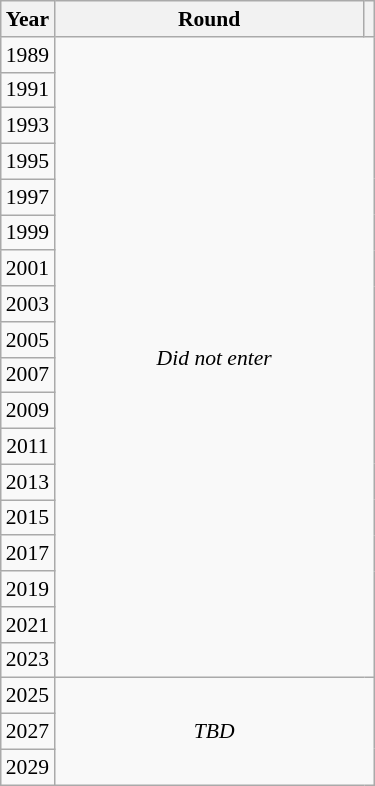<table class="wikitable" style="text-align: center; font-size:90%">
<tr>
<th>Year</th>
<th style="width:200px">Round</th>
<th></th>
</tr>
<tr>
<td>1989</td>
<td colspan="2" rowspan="18"><em>Did not enter</em></td>
</tr>
<tr>
<td>1991</td>
</tr>
<tr>
<td>1993</td>
</tr>
<tr>
<td>1995</td>
</tr>
<tr>
<td>1997</td>
</tr>
<tr>
<td>1999</td>
</tr>
<tr>
<td>2001</td>
</tr>
<tr>
<td>2003</td>
</tr>
<tr>
<td>2005</td>
</tr>
<tr>
<td>2007</td>
</tr>
<tr>
<td>2009</td>
</tr>
<tr>
<td>2011</td>
</tr>
<tr>
<td>2013</td>
</tr>
<tr>
<td>2015</td>
</tr>
<tr>
<td>2017</td>
</tr>
<tr>
<td>2019</td>
</tr>
<tr>
<td>2021</td>
</tr>
<tr>
<td>2023</td>
</tr>
<tr>
<td>2025</td>
<td colspan="2" rowspan="3"><em>TBD</em></td>
</tr>
<tr>
<td>2027</td>
</tr>
<tr>
<td>2029</td>
</tr>
</table>
